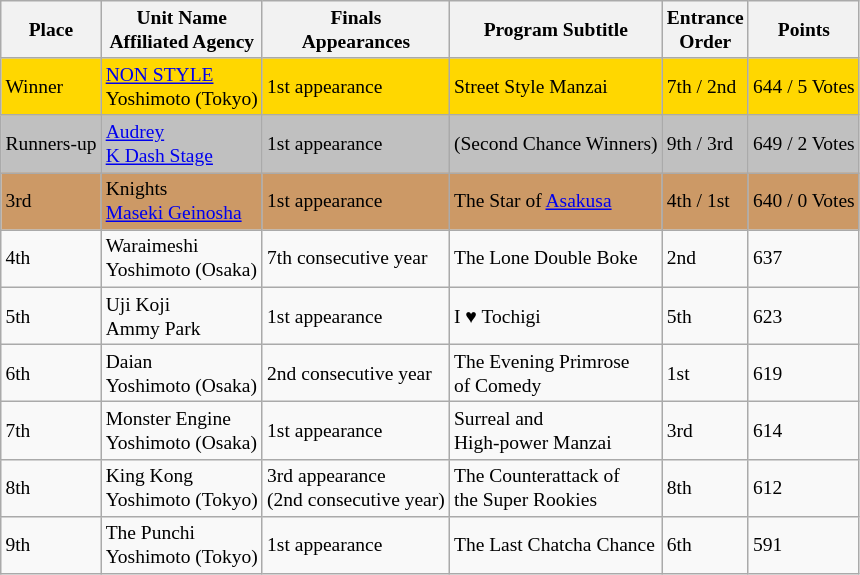<table class="sortable wikitable" style="font-size:small;">
<tr>
<th>Place</th>
<th class="unsortable">Unit Name<br>Affiliated Agency</th>
<th>Finals<br>Appearances</th>
<th class="unsortable">Program Subtitle</th>
<th>Entrance<br>Order</th>
<th>Points</th>
</tr>
<tr style="background-color:gold;">
<td>Winner</td>
<td><a href='#'>NON STYLE</a><br>Yoshimoto (Tokyo)</td>
<td>1st appearance</td>
<td>Street Style Manzai</td>
<td>7th / 2nd</td>
<td>644 / 5 Votes</td>
</tr>
<tr style="background-color:silver;">
<td>Runners-up</td>
<td><a href='#'>Audrey</a><br><a href='#'>K Dash Stage</a></td>
<td>1st appearance</td>
<td>(Second Chance Winners)</td>
<td>9th / 3rd</td>
<td>649 / 2 Votes</td>
</tr>
<tr style="background-color:#c96;">
<td>3rd</td>
<td>Knights<br><a href='#'>Maseki Geinosha</a></td>
<td>1st appearance</td>
<td>The Star of <a href='#'>Asakusa</a></td>
<td>4th / 1st</td>
<td>640 / 0 Votes</td>
</tr>
<tr>
<td>4th</td>
<td>Waraimeshi<br>Yoshimoto (Osaka)</td>
<td>7th consecutive year</td>
<td>The Lone Double Boke</td>
<td>2nd</td>
<td>637</td>
</tr>
<tr>
<td>5th</td>
<td>Uji Koji<br>Ammy Park</td>
<td>1st appearance</td>
<td>I ♥ Tochigi</td>
<td>5th</td>
<td>623</td>
</tr>
<tr>
<td>6th</td>
<td>Daian<br>Yoshimoto (Osaka)</td>
<td>2nd consecutive year</td>
<td>The Evening Primrose<br>of Comedy</td>
<td>1st</td>
<td>619</td>
</tr>
<tr>
<td>7th</td>
<td>Monster Engine<br>Yoshimoto (Osaka)</td>
<td>1st appearance</td>
<td>Surreal and<br>High-power Manzai</td>
<td>3rd</td>
<td>614</td>
</tr>
<tr>
<td>8th</td>
<td>King Kong<br>Yoshimoto (Tokyo)</td>
<td>3rd appearance<br>(2nd consecutive year)</td>
<td>The Counterattack of<br>the Super Rookies</td>
<td>8th</td>
<td>612</td>
</tr>
<tr>
<td>9th</td>
<td>The Punchi<br>Yoshimoto (Tokyo)</td>
<td>1st appearance</td>
<td>The Last Chatcha Chance</td>
<td>6th</td>
<td>591</td>
</tr>
</table>
